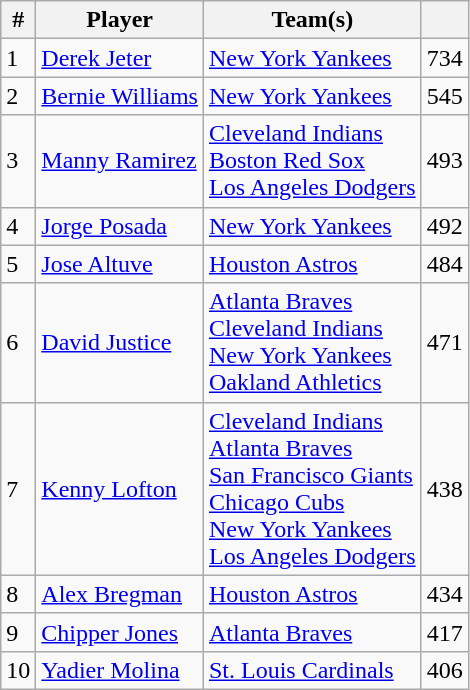<table class="wikitable" style="float:left;">
<tr>
<th>#</th>
<th>Player</th>
<th>Team(s)</th>
<th></th>
</tr>
<tr>
<td>1</td>
<td><a href='#'>Derek Jeter</a></td>
<td><a href='#'>New York Yankees</a></td>
<td>734</td>
</tr>
<tr>
<td>2</td>
<td><a href='#'>Bernie Williams</a></td>
<td><a href='#'>New York Yankees</a></td>
<td>545</td>
</tr>
<tr>
<td>3</td>
<td><a href='#'>Manny Ramirez</a></td>
<td><a href='#'>Cleveland Indians</a><br><a href='#'>Boston Red Sox</a><br><a href='#'>Los Angeles Dodgers</a></td>
<td>493</td>
</tr>
<tr>
<td>4</td>
<td><a href='#'>Jorge Posada</a></td>
<td><a href='#'>New York Yankees</a></td>
<td>492</td>
</tr>
<tr>
<td>5</td>
<td><a href='#'>Jose Altuve</a></td>
<td><a href='#'>Houston Astros</a></td>
<td>484</td>
</tr>
<tr>
<td>6</td>
<td><a href='#'>David Justice</a></td>
<td><a href='#'>Atlanta Braves</a><br><a href='#'>Cleveland Indians</a><br><a href='#'>New York Yankees</a><br><a href='#'>Oakland Athletics</a></td>
<td>471</td>
</tr>
<tr>
<td>7</td>
<td><a href='#'>Kenny Lofton</a></td>
<td><a href='#'>Cleveland Indians</a><br><a href='#'>Atlanta Braves</a><br><a href='#'>San Francisco Giants</a><br><a href='#'>Chicago Cubs</a><br><a href='#'>New York Yankees</a><br><a href='#'>Los Angeles Dodgers</a></td>
<td>438</td>
</tr>
<tr>
<td>8</td>
<td><a href='#'>Alex Bregman</a></td>
<td><a href='#'>Houston Astros</a></td>
<td>434</td>
</tr>
<tr>
<td>9</td>
<td><a href='#'>Chipper Jones</a></td>
<td><a href='#'>Atlanta Braves</a></td>
<td>417</td>
</tr>
<tr>
<td>10</td>
<td><a href='#'>Yadier Molina</a></td>
<td><a href='#'>St. Louis Cardinals</a></td>
<td>406</td>
</tr>
</table>
